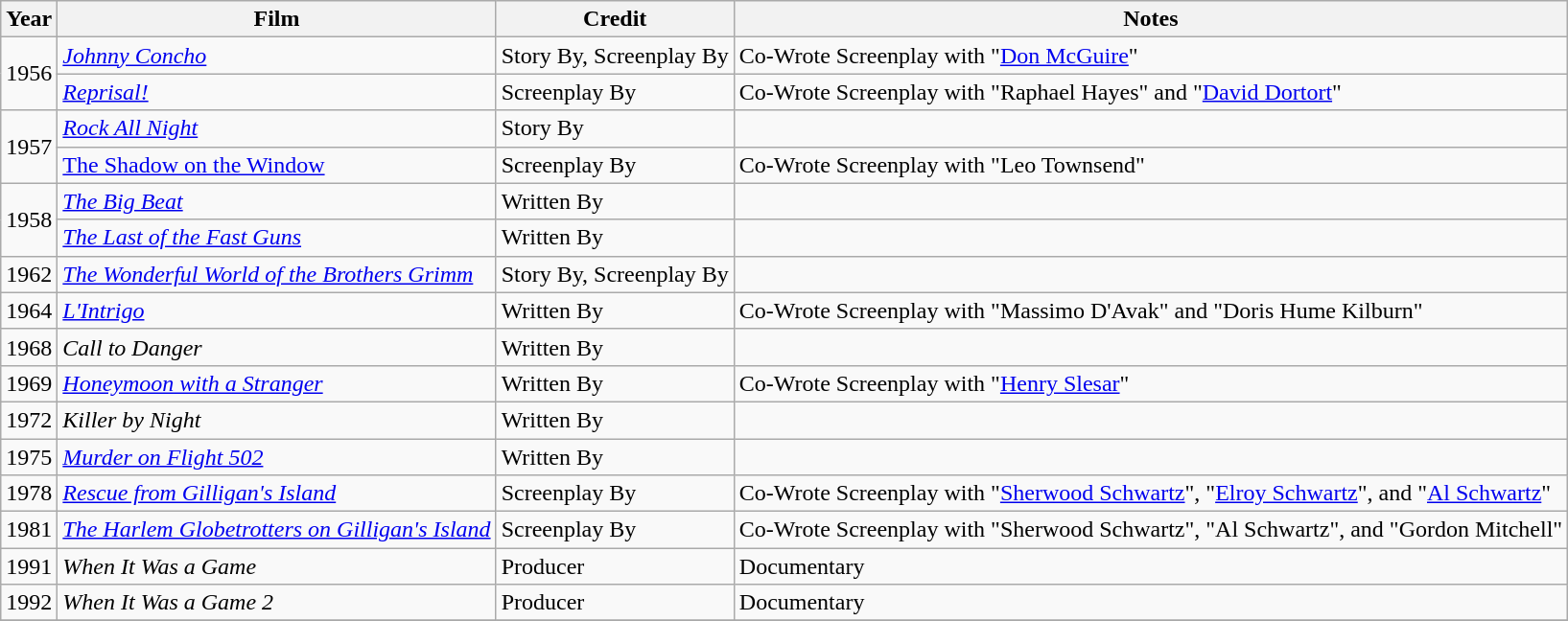<table class="wikitable">
<tr>
<th>Year</th>
<th>Film</th>
<th>Credit</th>
<th>Notes</th>
</tr>
<tr>
<td rowspan=2>1956</td>
<td><em><a href='#'>Johnny Concho</a></em></td>
<td>Story By, Screenplay By</td>
<td>Co-Wrote Screenplay with "<a href='#'>Don McGuire</a>"</td>
</tr>
<tr>
<td><em><a href='#'>Reprisal!</a></em></td>
<td>Screenplay By</td>
<td>Co-Wrote Screenplay with "Raphael Hayes" and "<a href='#'>David Dortort</a>"</td>
</tr>
<tr>
<td rowspan=2>1957</td>
<td><em><a href='#'>Rock All Night</a></em></td>
<td>Story By</td>
<td></td>
</tr>
<tr>
<td><a href='#'>The Shadow on the Window</a></td>
<td>Screenplay By</td>
<td>Co-Wrote Screenplay with "Leo Townsend"</td>
</tr>
<tr>
<td rowspan=2>1958</td>
<td><em><a href='#'>The Big Beat</a></em></td>
<td>Written By</td>
<td></td>
</tr>
<tr>
<td><em><a href='#'>The Last of the Fast Guns</a></em></td>
<td>Written By</td>
<td></td>
</tr>
<tr>
<td>1962</td>
<td><em><a href='#'>The Wonderful World of the Brothers Grimm</a></em></td>
<td>Story By, Screenplay By</td>
<td></td>
</tr>
<tr>
<td>1964</td>
<td><em><a href='#'>L'Intrigo</a></em></td>
<td>Written By</td>
<td>Co-Wrote Screenplay with "Massimo D'Avak" and "Doris Hume Kilburn"</td>
</tr>
<tr>
<td>1968</td>
<td><em>Call to Danger</em></td>
<td>Written By</td>
<td></td>
</tr>
<tr>
<td>1969</td>
<td><em><a href='#'>Honeymoon with a Stranger</a></em></td>
<td>Written By</td>
<td>Co-Wrote Screenplay with "<a href='#'>Henry Slesar</a>"</td>
</tr>
<tr>
<td>1972</td>
<td><em>Killer by Night</em></td>
<td>Written By</td>
<td></td>
</tr>
<tr>
<td>1975</td>
<td><em><a href='#'>Murder on Flight 502</a></em></td>
<td>Written By</td>
<td></td>
</tr>
<tr>
<td>1978</td>
<td><em><a href='#'>Rescue from Gilligan's Island</a></em></td>
<td>Screenplay By</td>
<td>Co-Wrote Screenplay with "<a href='#'>Sherwood Schwartz</a>", "<a href='#'>Elroy Schwartz</a>", and "<a href='#'>Al Schwartz</a>"</td>
</tr>
<tr>
<td>1981</td>
<td><em><a href='#'>The Harlem Globetrotters on Gilligan's Island</a></em></td>
<td>Screenplay By</td>
<td>Co-Wrote Screenplay with "Sherwood Schwartz", "Al Schwartz", and "Gordon Mitchell"</td>
</tr>
<tr>
<td>1991</td>
<td><em>When It Was a Game</em></td>
<td>Producer</td>
<td>Documentary</td>
</tr>
<tr>
<td>1992</td>
<td><em>When It Was a Game 2</em></td>
<td>Producer</td>
<td>Documentary</td>
</tr>
<tr>
</tr>
</table>
